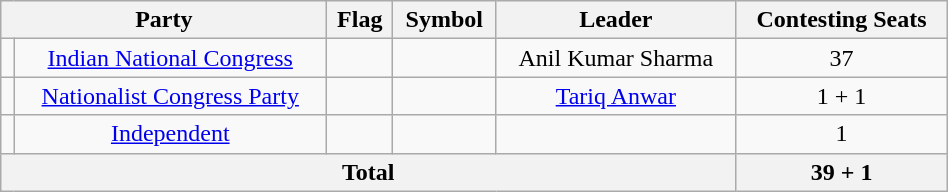<table class="wikitable " width="50%" style="text-align:center">
<tr>
<th colspan="2">Party</th>
<th>Flag</th>
<th>Symbol</th>
<th>Leader</th>
<th>Contesting Seats</th>
</tr>
<tr>
<td></td>
<td><a href='#'>Indian National Congress</a></td>
<td></td>
<td></td>
<td>Anil Kumar Sharma</td>
<td>37</td>
</tr>
<tr>
<td></td>
<td><a href='#'>Nationalist Congress Party</a></td>
<td></td>
<td></td>
<td><a href='#'>Tariq Anwar</a></td>
<td>1 + 1 </td>
</tr>
<tr>
<td></td>
<td><a href='#'>Independent</a></td>
<td></td>
<td></td>
<td></td>
<td>1</td>
</tr>
<tr>
<th colspan=5>Total</th>
<th>39 + 1 </th>
</tr>
</table>
